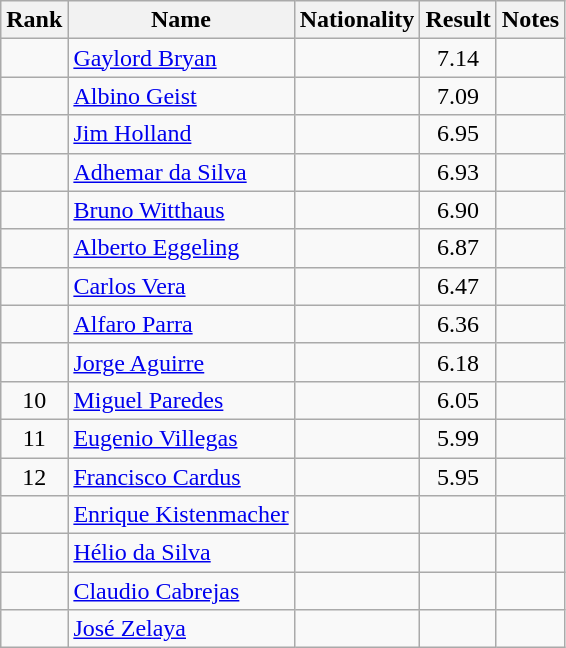<table class="wikitable sortable" style="text-align:center">
<tr>
<th>Rank</th>
<th>Name</th>
<th>Nationality</th>
<th>Result</th>
<th>Notes</th>
</tr>
<tr>
<td></td>
<td align=left><a href='#'>Gaylord Bryan</a></td>
<td align=left></td>
<td>7.14</td>
<td></td>
</tr>
<tr>
<td></td>
<td align=left><a href='#'>Albino Geist</a></td>
<td align=left></td>
<td>7.09</td>
<td></td>
</tr>
<tr>
<td></td>
<td align=left><a href='#'>Jim Holland</a></td>
<td align=left></td>
<td>6.95</td>
<td></td>
</tr>
<tr>
<td></td>
<td align=left><a href='#'>Adhemar da Silva</a></td>
<td align=left></td>
<td>6.93</td>
<td></td>
</tr>
<tr>
<td></td>
<td align=left><a href='#'>Bruno Witthaus</a></td>
<td align=left></td>
<td>6.90</td>
<td></td>
</tr>
<tr>
<td></td>
<td align=left><a href='#'>Alberto Eggeling</a></td>
<td align=left></td>
<td>6.87</td>
<td></td>
</tr>
<tr>
<td></td>
<td align=left><a href='#'>Carlos Vera</a></td>
<td align=left></td>
<td>6.47</td>
<td></td>
</tr>
<tr>
<td></td>
<td align=left><a href='#'>Alfaro Parra</a></td>
<td align=left></td>
<td>6.36</td>
<td></td>
</tr>
<tr>
<td></td>
<td align=left><a href='#'>Jorge Aguirre</a></td>
<td align=left></td>
<td>6.18</td>
<td></td>
</tr>
<tr>
<td>10</td>
<td align=left><a href='#'>Miguel Paredes</a></td>
<td align=left></td>
<td>6.05</td>
<td></td>
</tr>
<tr>
<td>11</td>
<td align=left><a href='#'>Eugenio Villegas</a></td>
<td align=left></td>
<td>5.99</td>
<td></td>
</tr>
<tr>
<td>12</td>
<td align=left><a href='#'>Francisco Cardus</a></td>
<td align=left></td>
<td>5.95</td>
<td></td>
</tr>
<tr>
<td></td>
<td align=left><a href='#'>Enrique Kistenmacher</a></td>
<td align=left></td>
<td></td>
<td></td>
</tr>
<tr>
<td></td>
<td align=left><a href='#'>Hélio da Silva</a></td>
<td align=left></td>
<td></td>
<td></td>
</tr>
<tr>
<td></td>
<td align=left><a href='#'>Claudio Cabrejas</a></td>
<td align=left></td>
<td></td>
<td></td>
</tr>
<tr>
<td></td>
<td align=left><a href='#'>José Zelaya</a></td>
<td align=left></td>
<td></td>
<td></td>
</tr>
</table>
